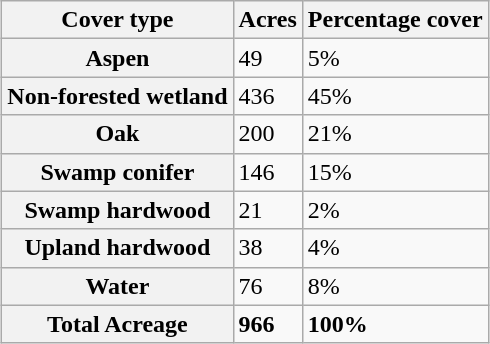<table class="wikitable" style="margin-left: auto; margin-right: auto; border: none;">
<tr>
<th>Cover type</th>
<th>Acres</th>
<th>Percentage cover</th>
</tr>
<tr>
<th>Aspen</th>
<td>49</td>
<td>5%</td>
</tr>
<tr>
<th>Non-forested wetland</th>
<td>436</td>
<td>45%</td>
</tr>
<tr>
<th>Oak</th>
<td>200</td>
<td>21%</td>
</tr>
<tr>
<th>Swamp conifer</th>
<td>146</td>
<td>15%</td>
</tr>
<tr>
<th>Swamp hardwood</th>
<td>21</td>
<td>2%</td>
</tr>
<tr>
<th>Upland hardwood</th>
<td>38</td>
<td>4%</td>
</tr>
<tr>
<th>Water</th>
<td>76</td>
<td>8%</td>
</tr>
<tr>
<th>Total Acreage</th>
<td><strong>966</strong></td>
<td><strong>100%</strong></td>
</tr>
<tr>
</tr>
</table>
